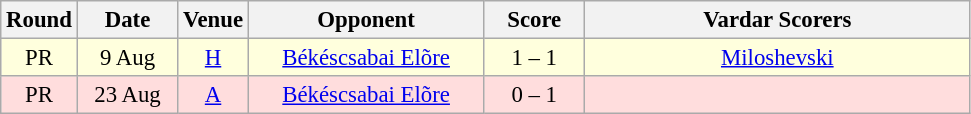<table class="wikitable sortable" style="text-align: center; font-size:95%;">
<tr>
<th width="30">Round</th>
<th width="60">Date</th>
<th width="20">Venue</th>
<th width="150">Opponent</th>
<th width="60">Score</th>
<th width="250">Vardar Scorers</th>
</tr>
<tr bgcolor="#ffffdd">
<td>PR</td>
<td>9 Aug</td>
<td><a href='#'>H</a></td>
<td><a href='#'>Békéscsabai Elõre</a> </td>
<td>1 – 1</td>
<td><a href='#'>Miloshevski</a></td>
</tr>
<tr bgcolor="#ffdddd">
<td>PR</td>
<td>23 Aug</td>
<td><a href='#'>A</a> </td>
<td><a href='#'>Békéscsabai Elõre</a> </td>
<td>0 – 1</td>
<td></td>
</tr>
</table>
